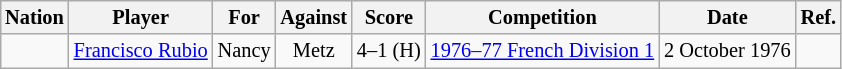<table class="wikitable sortable" style="text-align:center; margin-left:1em; font-size:85%;">
<tr>
<th>Nation</th>
<th>Player</th>
<th>For</th>
<th>Against</th>
<th>Score</th>
<th>Competition</th>
<th>Date</th>
<th>Ref.</th>
</tr>
<tr>
<td></td>
<td><a href='#'>Francisco Rubio</a></td>
<td rowspan=2>Nancy</td>
<td rowspan=2>Metz</td>
<td>4–1 (H)</td>
<td><a href='#'>1976–77 French Division 1</a></td>
<td>2 October 1976</td>
<td></td>
</tr>
</table>
